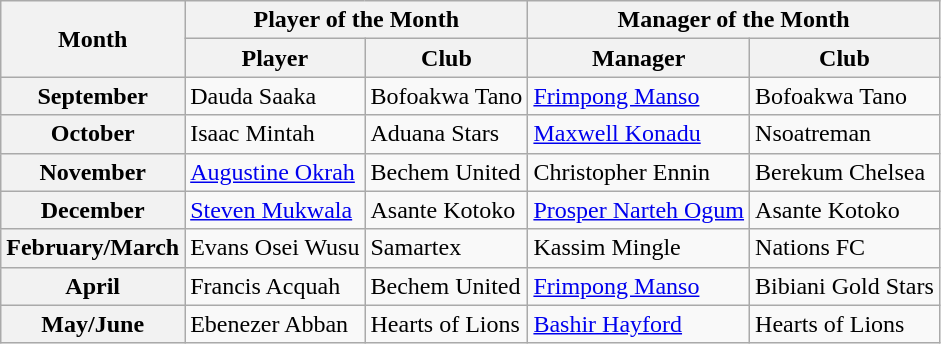<table class= "wikitable">
<tr>
<th rowspan="2">Month</th>
<th colspan="2">Player of the Month</th>
<th colspan="2">Manager of the Month</th>
</tr>
<tr>
<th>Player</th>
<th>Club</th>
<th>Manager</th>
<th>Club</th>
</tr>
<tr>
<th>September</th>
<td> Dauda Saaka</td>
<td>Bofoakwa Tano</td>
<td> <a href='#'>Frimpong Manso</a></td>
<td>Bofoakwa Tano</td>
</tr>
<tr>
<th>October</th>
<td> Isaac Mintah</td>
<td>Aduana Stars</td>
<td> <a href='#'>Maxwell Konadu</a></td>
<td>Nsoatreman</td>
</tr>
<tr>
<th>November</th>
<td> <a href='#'>Augustine Okrah</a></td>
<td>Bechem United</td>
<td> Christopher Ennin</td>
<td>Berekum Chelsea</td>
</tr>
<tr>
<th>December</th>
<td> <a href='#'>Steven Mukwala</a></td>
<td>Asante Kotoko</td>
<td> <a href='#'>Prosper Narteh Ogum</a></td>
<td>Asante Kotoko</td>
</tr>
<tr>
<th>February/March</th>
<td> Evans Osei Wusu</td>
<td>Samartex</td>
<td> Kassim Mingle</td>
<td>Nations FC</td>
</tr>
<tr>
<th>April</th>
<td> Francis Acquah</td>
<td>Bechem United</td>
<td> <a href='#'>Frimpong Manso</a></td>
<td>Bibiani Gold Stars</td>
</tr>
<tr>
<th>May/June</th>
<td> Ebenezer Abban</td>
<td>Hearts of Lions</td>
<td> <a href='#'>Bashir Hayford</a></td>
<td rowspan="2">Hearts of Lions</td>
</tr>
</table>
